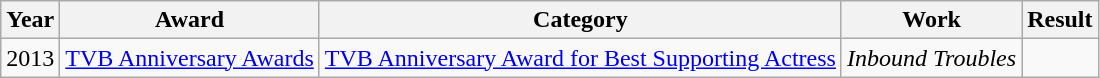<table class="wikitable plainrowheaders sortable">
<tr>
<th scope="col">Year</th>
<th scope="col">Award</th>
<th scope="col">Category</th>
<th scope="col">Work</th>
<th scope="col">Result</th>
</tr>
<tr>
<td>2013</td>
<td><a href='#'>TVB Anniversary Awards</a></td>
<td><a href='#'>TVB Anniversary Award for Best Supporting Actress</a></td>
<td><em>Inbound Troubles</em></td>
<td></td>
</tr>
</table>
